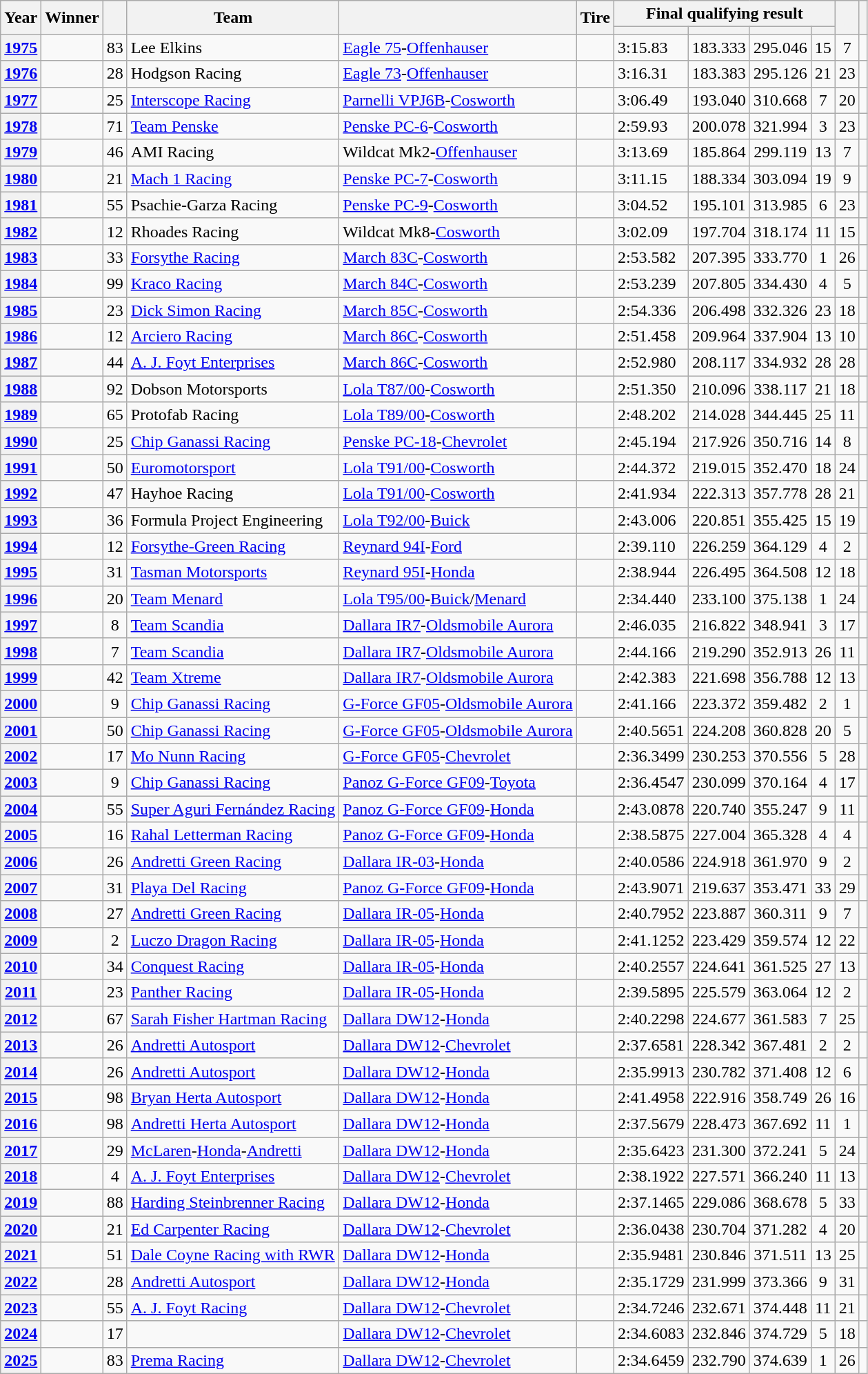<table class="wikitable sortable plainrowheaders">
<tr>
<th rowspan="2" scope="col">Year</th>
<th rowspan="2" scope="col">Winner</th>
<th rowspan="2" scope="col"></th>
<th rowspan="2" scope="col">Team</th>
<th rowspan="2" scope="col"></th>
<th rowspan="2" scope="col">Tire</th>
<th colspan="4">Final qualifying result</th>
<th rowspan="2" scope="col"></th>
<th rowspan="2" scope="col" class="unsortable"></th>
</tr>
<tr>
<th scope="col"></th>
<th scope="col"></th>
<th scope="col"></th>
<th scope="col"></th>
</tr>
<tr>
<th scope="row"><a href='#'>1975</a></th>
<td></td>
<td style="text-align: center;">83</td>
<td>Lee Elkins</td>
<td><a href='#'>Eagle 75</a>-<a href='#'>Offenhauser</a></td>
<td style="text-align: center;"></td>
<td>3:15.83</td>
<td style="text-align: center;">183.333</td>
<td style="text-align: center;">295.046</td>
<td style="text-align: center;">15</td>
<td style="text-align: center;">7</td>
<td style="text-align: center;"></td>
</tr>
<tr>
<th scope="row"><a href='#'>1976</a></th>
<td></td>
<td style="text-align: center;">28</td>
<td>Hodgson Racing</td>
<td><a href='#'>Eagle 73</a>-<a href='#'>Offenhauser</a></td>
<td style="text-align: center;"></td>
<td>3:16.31</td>
<td style="text-align: center;">183.383</td>
<td style="text-align: center;">295.126</td>
<td style="text-align: center;">21</td>
<td style="text-align: center;">23</td>
<td style="text-align: center;"></td>
</tr>
<tr>
<th scope="row"><a href='#'>1977</a></th>
<td></td>
<td style="text-align: center;">25</td>
<td><a href='#'>Interscope Racing</a></td>
<td><a href='#'>Parnelli VPJ6B</a>-<a href='#'>Cosworth</a></td>
<td style="text-align: center;"></td>
<td>3:06.49</td>
<td style="text-align: center;">193.040</td>
<td style="text-align: center;">310.668</td>
<td style="text-align: center;">7</td>
<td style="text-align: center;">20</td>
<td style="text-align: center;"></td>
</tr>
<tr>
<th scope="row"><a href='#'>1978</a></th>
<td></td>
<td style="text-align: center;">71</td>
<td><a href='#'>Team Penske</a></td>
<td><a href='#'>Penske PC-6</a>-<a href='#'>Cosworth</a></td>
<td style="text-align: center;"></td>
<td>2:59.93</td>
<td style="text-align: center;">200.078</td>
<td style="text-align: center;">321.994</td>
<td style="text-align: center;">3</td>
<td style="text-align: center;">23</td>
<td style="text-align: center;"></td>
</tr>
<tr>
<th scope="row"><a href='#'>1979</a></th>
<td></td>
<td style="text-align: center;">46</td>
<td>AMI Racing</td>
<td>Wildcat Mk2-<a href='#'>Offenhauser</a></td>
<td style="text-align: center;"></td>
<td>3:13.69</td>
<td style="text-align: center;">185.864</td>
<td style="text-align: center;">299.119</td>
<td style="text-align: center;">13</td>
<td style="text-align: center;">7</td>
<td style="text-align: center;"></td>
</tr>
<tr>
<th scope="row"><a href='#'>1980</a></th>
<td></td>
<td style="text-align: center;">21</td>
<td><a href='#'>Mach 1 Racing</a></td>
<td><a href='#'>Penske PC-7</a>-<a href='#'>Cosworth</a></td>
<td style="text-align: center;"></td>
<td>3:11.15</td>
<td style="text-align: center;">188.334</td>
<td style="text-align: center;">303.094</td>
<td style="text-align: center;">19</td>
<td style="text-align: center;">9</td>
<td style="text-align: center;"></td>
</tr>
<tr>
<th scope="row"><a href='#'>1981</a></th>
<td></td>
<td style="text-align: center;">55</td>
<td>Psachie-Garza Racing</td>
<td><a href='#'>Penske PC-9</a>-<a href='#'>Cosworth</a></td>
<td style="text-align: center;"></td>
<td>3:04.52</td>
<td style="text-align: center;">195.101</td>
<td style="text-align: center;">313.985</td>
<td style="text-align: center;">6</td>
<td style="text-align: center;">23</td>
<td style="text-align: center;"></td>
</tr>
<tr>
<th scope="row"><a href='#'>1982</a></th>
<td></td>
<td style="text-align: center;">12</td>
<td>Rhoades Racing</td>
<td>Wildcat Mk8-<a href='#'>Cosworth</a></td>
<td style="text-align: center;"></td>
<td>3:02.09</td>
<td style="text-align: center;">197.704</td>
<td style="text-align: center;">318.174</td>
<td style="text-align: center;">11</td>
<td style="text-align: center;">15</td>
<td style="text-align: center;"></td>
</tr>
<tr>
<th scope="row"><a href='#'>1983</a></th>
<td></td>
<td style="text-align: center;">33</td>
<td><a href='#'>Forsythe Racing</a></td>
<td><a href='#'>March 83C</a>-<a href='#'>Cosworth</a></td>
<td style="text-align: center;"></td>
<td>2:53.582</td>
<td style="text-align: center;">207.395</td>
<td style="text-align: center;">333.770</td>
<td style="text-align: center;">1</td>
<td style="text-align: center;">26</td>
<td style="text-align: center;"></td>
</tr>
<tr>
<th scope="row"><a href='#'>1984</a></th>
<td></td>
<td style="text-align: center;">99</td>
<td><a href='#'>Kraco Racing</a></td>
<td><a href='#'>March 84C</a>-<a href='#'>Cosworth</a></td>
<td style="text-align: center;"></td>
<td>2:53.239</td>
<td style="text-align: center;">207.805</td>
<td style="text-align: center;">334.430</td>
<td style="text-align: center;">4</td>
<td style="text-align: center;">5</td>
<td style="text-align: center;"></td>
</tr>
<tr>
<th scope="row"><a href='#'>1985</a></th>
<td></td>
<td style="text-align: center;">23</td>
<td><a href='#'>Dick Simon Racing</a></td>
<td><a href='#'>March 85C</a>-<a href='#'>Cosworth</a></td>
<td style="text-align: center;"></td>
<td>2:54.336</td>
<td style="text-align: center;">206.498</td>
<td style="text-align: center;">332.326</td>
<td style="text-align: center;">23</td>
<td style="text-align: center;">18</td>
<td style="text-align: center;"></td>
</tr>
<tr>
<th scope="row"><a href='#'>1986</a></th>
<td></td>
<td style="text-align: center;">12</td>
<td><a href='#'>Arciero Racing</a></td>
<td><a href='#'>March 86C</a>-<a href='#'>Cosworth</a></td>
<td style="text-align: center;"></td>
<td>2:51.458</td>
<td style="text-align: center;">209.964</td>
<td style="text-align: center;">337.904</td>
<td style="text-align: center;">13</td>
<td style="text-align: center;">10</td>
<td style="text-align: center;"></td>
</tr>
<tr>
<th scope="row"><a href='#'>1987</a></th>
<td></td>
<td style="text-align: center;">44</td>
<td><a href='#'>A. J. Foyt Enterprises</a></td>
<td><a href='#'>March 86C</a>-<a href='#'>Cosworth</a></td>
<td style="text-align: center;"></td>
<td>2:52.980</td>
<td style="text-align: center;">208.117</td>
<td style="text-align: center;">334.932</td>
<td style="text-align: center;">28</td>
<td style="text-align: center;">28</td>
<td style="text-align: center;"></td>
</tr>
<tr>
<th scope="row"><a href='#'>1988</a></th>
<td></td>
<td style="text-align: center;">92</td>
<td>Dobson Motorsports</td>
<td><a href='#'>Lola T87/00</a>-<a href='#'>Cosworth</a></td>
<td style="text-align: center;"></td>
<td>2:51.350</td>
<td style="text-align: center;">210.096</td>
<td style="text-align: center;">338.117</td>
<td style="text-align: center;">21</td>
<td style="text-align: center;">18</td>
<td style="text-align: center;"></td>
</tr>
<tr>
<th scope="row"><a href='#'>1989</a></th>
<td></td>
<td style="text-align: center;">65</td>
<td>Protofab Racing</td>
<td><a href='#'>Lola T89/00</a>-<a href='#'>Cosworth</a></td>
<td style="text-align: center;"></td>
<td>2:48.202</td>
<td style="text-align: center;">214.028</td>
<td style="text-align: center;">344.445</td>
<td style="text-align: center;">25</td>
<td style="text-align: center;">11</td>
<td style="text-align: center;"></td>
</tr>
<tr>
<th scope="row"><a href='#'>1990</a></th>
<td></td>
<td style="text-align: center;">25</td>
<td><a href='#'>Chip Ganassi Racing</a></td>
<td><a href='#'>Penske PC-18</a>-<a href='#'>Chevrolet</a></td>
<td style="text-align: center;"></td>
<td>2:45.194</td>
<td style="text-align: center;">217.926</td>
<td style="text-align: center;">350.716</td>
<td style="text-align: center;">14</td>
<td style="text-align: center;">8</td>
<td style="text-align: center;"></td>
</tr>
<tr>
<th scope="row"><a href='#'>1991</a></th>
<td></td>
<td style="text-align: center;">50</td>
<td><a href='#'>Euromotorsport</a></td>
<td><a href='#'>Lola T91/00</a>-<a href='#'>Cosworth</a></td>
<td style="text-align: center;"></td>
<td>2:44.372</td>
<td style="text-align: center;">219.015</td>
<td style="text-align: center;">352.470</td>
<td style="text-align: center;">18</td>
<td style="text-align: center;">24</td>
<td style="text-align: center;"></td>
</tr>
<tr>
<th scope="row"><a href='#'>1992</a></th>
<td></td>
<td style="text-align: center;">47</td>
<td>Hayhoe Racing</td>
<td><a href='#'>Lola T91/00</a>-<a href='#'>Cosworth</a></td>
<td style="text-align: center;"></td>
<td>2:41.934</td>
<td style="text-align: center;">222.313</td>
<td style="text-align: center;">357.778</td>
<td style="text-align: center;">28</td>
<td style="text-align: center;">21</td>
<td style="text-align: center;"></td>
</tr>
<tr>
<th scope="row"><a href='#'>1993</a></th>
<td></td>
<td style="text-align: center;">36</td>
<td>Formula Project Engineering</td>
<td><a href='#'>Lola T92/00</a>-<a href='#'>Buick</a></td>
<td style="text-align: center;"></td>
<td>2:43.006</td>
<td style="text-align: center;">220.851</td>
<td style="text-align: center;">355.425</td>
<td style="text-align: center;">15</td>
<td style="text-align: center;">19</td>
<td style="text-align: center;"></td>
</tr>
<tr>
<th scope="row"><a href='#'>1994</a></th>
<td></td>
<td style="text-align: center;">12</td>
<td><a href='#'>Forsythe-Green Racing</a></td>
<td><a href='#'>Reynard 94I</a>-<a href='#'>Ford</a></td>
<td style="text-align: center;"></td>
<td>2:39.110</td>
<td style="text-align: center;">226.259</td>
<td style="text-align: center;">364.129</td>
<td style="text-align: center;">4</td>
<td style="text-align: center;">2</td>
<td style="text-align: center;"></td>
</tr>
<tr>
<th scope="row"><a href='#'>1995</a></th>
<td></td>
<td style="text-align: center;">31</td>
<td><a href='#'>Tasman Motorsports</a></td>
<td><a href='#'>Reynard 95I</a>-<a href='#'>Honda</a></td>
<td style="text-align: center;"></td>
<td>2:38.944</td>
<td style="text-align: center;">226.495</td>
<td style="text-align: center;">364.508</td>
<td style="text-align: center;">12</td>
<td style="text-align: center;">18</td>
<td style="text-align: center;"></td>
</tr>
<tr>
<th scope="row"><a href='#'>1996</a></th>
<td></td>
<td style="text-align: center;">20</td>
<td><a href='#'>Team Menard</a></td>
<td><a href='#'>Lola T95/00</a>-<a href='#'>Buick</a>/<a href='#'>Menard</a></td>
<td style="text-align: center;"></td>
<td>2:34.440</td>
<td style="text-align: center;">233.100</td>
<td style="text-align: center;">375.138</td>
<td style="text-align: center;">1</td>
<td style="text-align: center;">24</td>
<td style="text-align: center;"></td>
</tr>
<tr>
<th scope="row"><a href='#'>1997</a></th>
<td></td>
<td style="text-align: center;">8</td>
<td><a href='#'>Team Scandia</a></td>
<td><a href='#'>Dallara IR7</a>-<a href='#'>Oldsmobile Aurora</a></td>
<td style="text-align: center;"></td>
<td>2:46.035</td>
<td style="text-align: center;">216.822</td>
<td style="text-align: center;">348.941</td>
<td style="text-align: center;">3</td>
<td style="text-align: center;">17</td>
<td style="text-align: center;"></td>
</tr>
<tr>
<th scope="row"><a href='#'>1998</a></th>
<td></td>
<td style="text-align: center;">7</td>
<td><a href='#'>Team Scandia</a></td>
<td><a href='#'>Dallara IR7</a>-<a href='#'>Oldsmobile Aurora</a></td>
<td style="text-align: center;"></td>
<td>2:44.166</td>
<td style="text-align: center;">219.290</td>
<td style="text-align: center;">352.913</td>
<td style="text-align: center;">26</td>
<td style="text-align: center;">11</td>
<td style="text-align: center;"></td>
</tr>
<tr>
<th scope="row"><a href='#'>1999</a></th>
<td></td>
<td style="text-align: center;">42</td>
<td><a href='#'>Team Xtreme</a></td>
<td><a href='#'>Dallara IR7</a>-<a href='#'>Oldsmobile Aurora</a></td>
<td style="text-align: center;"></td>
<td>2:42.383</td>
<td style="text-align: center;">221.698</td>
<td style="text-align: center;">356.788</td>
<td style="text-align: center;">12</td>
<td style="text-align: center;">13</td>
<td style="text-align: center;"></td>
</tr>
<tr>
<th scope="row"><a href='#'>2000</a></th>
<td></td>
<td style="text-align: center;">9</td>
<td><a href='#'>Chip Ganassi Racing</a></td>
<td><a href='#'>G-Force GF05</a>-<a href='#'>Oldsmobile Aurora</a></td>
<td style="text-align: center;"></td>
<td>2:41.166</td>
<td style="text-align: center;">223.372</td>
<td style="text-align: center;">359.482</td>
<td style="text-align: center;">2</td>
<td style="text-align: center;">1</td>
<td style="text-align: center;"></td>
</tr>
<tr>
<th scope="row"><a href='#'>2001</a></th>
<td></td>
<td style="text-align: center;">50</td>
<td><a href='#'>Chip Ganassi Racing</a></td>
<td><a href='#'>G-Force GF05</a>-<a href='#'>Oldsmobile Aurora</a></td>
<td style="text-align: center;"></td>
<td>2:40.5651</td>
<td style="text-align: center;">224.208</td>
<td style="text-align: center;">360.828</td>
<td style="text-align: center;">20</td>
<td style="text-align: center;">5</td>
<td style="text-align: center;"></td>
</tr>
<tr>
<th scope="row"><a href='#'>2002</a></th>
<td></td>
<td style="text-align: center;">17</td>
<td><a href='#'>Mo Nunn Racing</a></td>
<td><a href='#'>G-Force GF05</a>-<a href='#'>Chevrolet</a></td>
<td style="text-align: center;"></td>
<td>2:36.3499</td>
<td style="text-align: center;">230.253</td>
<td style="text-align: center;">370.556</td>
<td style="text-align: center;">5</td>
<td style="text-align: center;">28</td>
<td style="text-align: center;"></td>
</tr>
<tr>
<th scope="row"><a href='#'>2003</a></th>
<td></td>
<td style="text-align: center;">9</td>
<td><a href='#'>Chip Ganassi Racing</a></td>
<td><a href='#'>Panoz G-Force GF09</a>-<a href='#'>Toyota</a></td>
<td style="text-align: center;"></td>
<td>2:36.4547</td>
<td style="text-align: center;">230.099</td>
<td style="text-align: center;">370.164</td>
<td style="text-align: center;">4</td>
<td style="text-align: center;">17</td>
<td style="text-align: center;"></td>
</tr>
<tr>
<th scope="row"><a href='#'>2004</a></th>
<td></td>
<td style="text-align: center;">55</td>
<td><a href='#'>Super Aguri Fernández Racing</a></td>
<td><a href='#'>Panoz G-Force GF09</a>-<a href='#'>Honda</a></td>
<td style="text-align: center;"></td>
<td>2:43.0878</td>
<td style="text-align: center;">220.740</td>
<td style="text-align: center;">355.247</td>
<td style="text-align: center;">9</td>
<td style="text-align: center;">11</td>
<td style="text-align: center;"></td>
</tr>
<tr>
<th scope="row"><a href='#'>2005</a></th>
<td></td>
<td style="text-align: center;">16</td>
<td><a href='#'>Rahal Letterman Racing</a></td>
<td><a href='#'>Panoz G-Force GF09</a>-<a href='#'>Honda</a></td>
<td style="text-align: center;"></td>
<td>2:38.5875</td>
<td style="text-align: center;">227.004</td>
<td style="text-align: center;">365.328</td>
<td style="text-align: center;">4</td>
<td style="text-align: center;">4</td>
<td style="text-align: center;"></td>
</tr>
<tr>
<th scope="row"><a href='#'>2006</a></th>
<td></td>
<td style="text-align: center;">26</td>
<td><a href='#'>Andretti Green Racing</a></td>
<td><a href='#'>Dallara IR-03</a>-<a href='#'>Honda</a></td>
<td style="text-align: center;"></td>
<td>2:40.0586</td>
<td style="text-align: center;">224.918</td>
<td style="text-align: center;">361.970</td>
<td style="text-align: center;">9</td>
<td style="text-align: center;">2</td>
<td style="text-align: center;"></td>
</tr>
<tr>
<th scope="row"><a href='#'>2007</a></th>
<td></td>
<td style="text-align: center;">31</td>
<td><a href='#'>Playa Del Racing</a></td>
<td><a href='#'>Panoz G-Force GF09</a>-<a href='#'>Honda</a></td>
<td style="text-align: center;"></td>
<td>2:43.9071</td>
<td style="text-align: center;">219.637</td>
<td style="text-align: center;">353.471</td>
<td style="text-align: center;">33</td>
<td style="text-align: center;">29</td>
<td style="text-align: center;"></td>
</tr>
<tr>
<th scope="row"><a href='#'>2008</a></th>
<td></td>
<td style="text-align: center;">27</td>
<td><a href='#'>Andretti Green Racing</a></td>
<td><a href='#'>Dallara IR-05</a>-<a href='#'>Honda</a></td>
<td style="text-align: center;"></td>
<td>2:40.7952</td>
<td style="text-align: center;">223.887</td>
<td style="text-align: center;">360.311</td>
<td style="text-align: center;">9</td>
<td style="text-align: center;">7</td>
<td style="text-align: center;"></td>
</tr>
<tr>
<th scope="row"><a href='#'>2009</a></th>
<td></td>
<td style="text-align: center;">2</td>
<td><a href='#'>Luczo Dragon Racing</a></td>
<td><a href='#'>Dallara IR-05</a>-<a href='#'>Honda</a></td>
<td style="text-align: center;"></td>
<td>2:41.1252</td>
<td style="text-align: center;">223.429</td>
<td style="text-align: center;">359.574</td>
<td style="text-align: center;">12</td>
<td style="text-align: center;">22</td>
<td style="text-align: center;"></td>
</tr>
<tr>
<th scope="row"><a href='#'>2010</a></th>
<td></td>
<td style="text-align: center;">34</td>
<td><a href='#'>Conquest Racing</a></td>
<td><a href='#'>Dallara IR-05</a>-<a href='#'>Honda</a></td>
<td style="text-align: center;"></td>
<td>2:40.2557</td>
<td style="text-align: center;">224.641</td>
<td style="text-align: center;">361.525</td>
<td style="text-align: center;">27</td>
<td style="text-align: center;">13</td>
<td style="text-align: center;"></td>
</tr>
<tr>
<th scope="row"><a href='#'>2011</a></th>
<td></td>
<td style="text-align: center;">23</td>
<td><a href='#'>Panther Racing</a></td>
<td><a href='#'>Dallara IR-05</a>-<a href='#'>Honda</a></td>
<td style="text-align: center;"></td>
<td>2:39.5895</td>
<td style="text-align: center;">225.579</td>
<td style="text-align: center;">363.064</td>
<td style="text-align: center;">12</td>
<td style="text-align: center;">2</td>
<td style="text-align: center;"></td>
</tr>
<tr>
<th scope="row"><a href='#'>2012</a></th>
<td></td>
<td style="text-align: center;">67</td>
<td><a href='#'>Sarah Fisher Hartman Racing</a></td>
<td><a href='#'>Dallara DW12</a>-<a href='#'>Honda</a></td>
<td style="text-align: center;"></td>
<td>2:40.2298</td>
<td style="text-align: center;">224.677</td>
<td style="text-align: center;">361.583</td>
<td style="text-align: center;">7</td>
<td style="text-align: center;">25</td>
<td style="text-align: center;"></td>
</tr>
<tr>
<th scope="row"><a href='#'>2013</a></th>
<td></td>
<td style="text-align: center;">26</td>
<td><a href='#'>Andretti Autosport</a></td>
<td><a href='#'>Dallara DW12</a>-<a href='#'>Chevrolet</a></td>
<td style="text-align: center;"></td>
<td>2:37.6581</td>
<td style="text-align: center;">228.342</td>
<td style="text-align: center;">367.481</td>
<td style="text-align: center;">2</td>
<td style="text-align: center;">2</td>
<td style="text-align: center;"></td>
</tr>
<tr>
<th scope="row"><a href='#'>2014</a></th>
<td></td>
<td style="text-align: center;">26</td>
<td><a href='#'>Andretti Autosport</a></td>
<td><a href='#'>Dallara DW12</a>-<a href='#'>Honda</a></td>
<td style="text-align: center;"></td>
<td>2:35.9913</td>
<td style="text-align: center;">230.782</td>
<td style="text-align: center;">371.408</td>
<td style="text-align: center;">12</td>
<td style="text-align: center;">6</td>
<td style="text-align: center;"></td>
</tr>
<tr>
<th scope="row"><a href='#'>2015</a></th>
<td></td>
<td style="text-align: center;">98</td>
<td><a href='#'>Bryan Herta Autosport</a></td>
<td><a href='#'>Dallara DW12</a>-<a href='#'>Honda</a></td>
<td style="text-align: center;"></td>
<td>2:41.4958</td>
<td style="text-align: center;">222.916</td>
<td style="text-align: center;">358.749</td>
<td style="text-align: center;">26</td>
<td style="text-align: center;">16</td>
<td style="text-align: center;"></td>
</tr>
<tr>
<th scope="row"><a href='#'>2016</a></th>
<td></td>
<td style="text-align: center;">98</td>
<td><a href='#'>Andretti Herta Autosport</a></td>
<td><a href='#'>Dallara DW12</a>-<a href='#'>Honda</a></td>
<td style="text-align: center;"></td>
<td>2:37.5679</td>
<td style="text-align: center;">228.473</td>
<td style="text-align: center;">367.692</td>
<td style="text-align: center;">11</td>
<td style="text-align: center;">1</td>
<td style="text-align: center;"></td>
</tr>
<tr>
<th scope="row"><a href='#'>2017</a></th>
<td></td>
<td style="text-align: center;">29</td>
<td><a href='#'>McLaren</a>-<a href='#'>Honda</a>-<a href='#'>Andretti</a></td>
<td><a href='#'>Dallara DW12</a>-<a href='#'>Honda</a></td>
<td style="text-align: center;"></td>
<td>2:35.6423</td>
<td style="text-align: center;">231.300</td>
<td style="text-align: center;">372.241</td>
<td style="text-align: center;">5</td>
<td style="text-align: center;">24</td>
<td style="text-align: center;"></td>
</tr>
<tr>
<th scope="row"><a href='#'>2018</a></th>
<td></td>
<td style="text-align: center;">4</td>
<td><a href='#'>A. J. Foyt Enterprises</a></td>
<td><a href='#'>Dallara DW12</a>-<a href='#'>Chevrolet</a></td>
<td style="text-align: center;"></td>
<td>2:38.1922</td>
<td style="text-align: center;">227.571</td>
<td style="text-align: center;">366.240</td>
<td style="text-align: center;">11</td>
<td style="text-align: center;">13</td>
<td style="text-align: center;"></td>
</tr>
<tr>
<th scope="row"><a href='#'>2019</a></th>
<td></td>
<td style="text-align: center;">88</td>
<td><a href='#'>Harding Steinbrenner Racing</a></td>
<td><a href='#'>Dallara DW12</a>-<a href='#'>Honda</a></td>
<td style="text-align: center;"></td>
<td>2:37.1465</td>
<td style="text-align: center;">229.086</td>
<td style="text-align: center;">368.678</td>
<td style="text-align: center;">5</td>
<td style="text-align: center;">33</td>
<td style="text-align: center;"></td>
</tr>
<tr>
<th scope="row"><a href='#'>2020</a></th>
<td></td>
<td style="text-align: center;">21</td>
<td><a href='#'>Ed Carpenter Racing</a></td>
<td><a href='#'>Dallara DW12</a>-<a href='#'>Chevrolet</a></td>
<td style="text-align: center;"></td>
<td>2:36.0438</td>
<td style="text-align: center;">230.704</td>
<td style="text-align: center;">371.282</td>
<td style="text-align: center;">4</td>
<td style="text-align: center;">20</td>
<td style="text-align: center;"></td>
</tr>
<tr>
<th scope="row"><a href='#'>2021</a></th>
<td></td>
<td style="text-align: center;">51</td>
<td><a href='#'>Dale Coyne Racing with RWR</a></td>
<td><a href='#'>Dallara DW12</a>-<a href='#'>Honda</a></td>
<td style="text-align: center;"></td>
<td>2:35.9481</td>
<td style="text-align: center;">230.846</td>
<td style="text-align: center;">371.511</td>
<td style="text-align: center;">13</td>
<td style="text-align: center;">25</td>
<td style="text-align: center;"></td>
</tr>
<tr>
<th scope="row"><a href='#'>2022</a></th>
<td></td>
<td style="text-align: center;">28</td>
<td><a href='#'>Andretti Autosport</a></td>
<td><a href='#'>Dallara DW12</a>-<a href='#'>Honda</a></td>
<td style="text-align: center;"></td>
<td>2:35.1729</td>
<td style="text-align: center;">231.999</td>
<td style="text-align: center;">373.366</td>
<td style="text-align: center;">9</td>
<td style="text-align: center;">31</td>
<td style="text-align: center;"></td>
</tr>
<tr>
<th scope="row"><a href='#'>2023</a></th>
<td></td>
<td style="text-align: center;">55</td>
<td><a href='#'>A. J. Foyt Racing</a></td>
<td><a href='#'>Dallara DW12</a>-<a href='#'>Chevrolet</a></td>
<td style="text-align: center;"></td>
<td>2:34.7246</td>
<td style="text-align: center;">232.671</td>
<td style="text-align: center;">374.448</td>
<td style="text-align: center;">11</td>
<td style="text-align: center;">21</td>
<td style="text-align: center;"></td>
</tr>
<tr>
<th scope="row"><a href='#'>2024</a></th>
<td></td>
<td style="text-align: center;">17</td>
<td></td>
<td><a href='#'>Dallara DW12</a>-<a href='#'>Chevrolet</a></td>
<td style="text-align: center;"></td>
<td>2:34.6083</td>
<td style="text-align: center;">232.846</td>
<td style="text-align: center;">374.729</td>
<td style="text-align: center;">5</td>
<td style="text-align: center;">18</td>
<td style="text-align: center;"></td>
</tr>
<tr>
<th scope="row"><a href='#'>2025</a></th>
<td></td>
<td style="text-align: center;">83</td>
<td><a href='#'>Prema Racing</a></td>
<td><a href='#'>Dallara DW12</a>-<a href='#'>Chevrolet</a></td>
<td style="text-align: center;"></td>
<td>2:34.6459</td>
<td style="text-align: center;">232.790</td>
<td style="text-align: center;">374.639</td>
<td style="text-align: center;">1</td>
<td style="text-align: center;">26</td>
<td style="text-align: center;"></td>
</tr>
</table>
